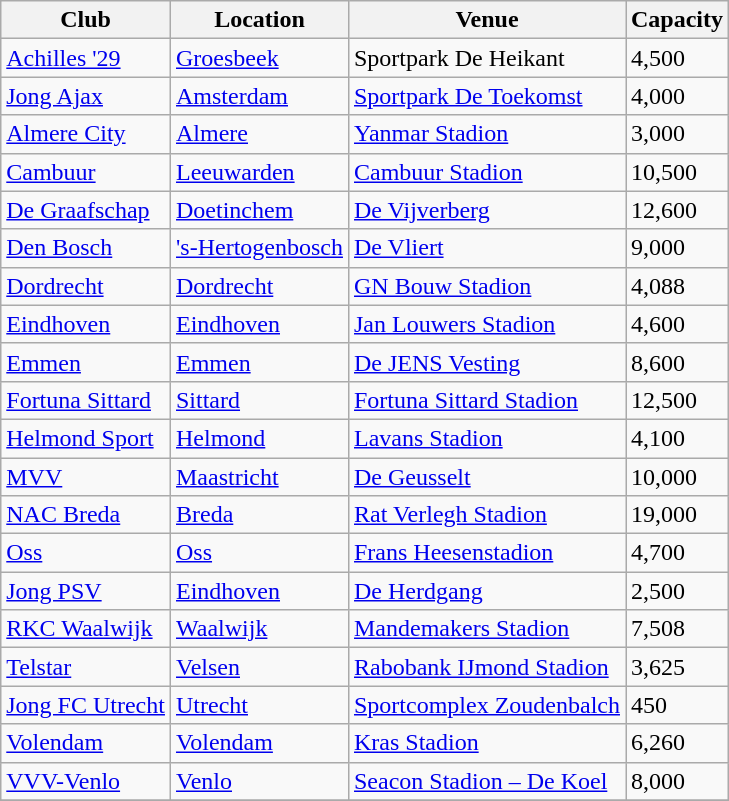<table class="wikitable sortable">
<tr>
<th>Club</th>
<th>Location</th>
<th>Venue</th>
<th>Capacity</th>
</tr>
<tr>
<td><a href='#'>Achilles '29</a></td>
<td><a href='#'>Groesbeek</a></td>
<td>Sportpark De Heikant</td>
<td>4,500</td>
</tr>
<tr>
<td><a href='#'>Jong Ajax</a></td>
<td><a href='#'>Amsterdam</a></td>
<td><a href='#'>Sportpark De Toekomst</a></td>
<td>4,000</td>
</tr>
<tr>
<td><a href='#'>Almere City</a></td>
<td><a href='#'>Almere</a></td>
<td><a href='#'>Yanmar Stadion</a></td>
<td>3,000</td>
</tr>
<tr>
<td><a href='#'>Cambuur</a></td>
<td><a href='#'>Leeuwarden</a></td>
<td><a href='#'>Cambuur Stadion</a></td>
<td>10,500</td>
</tr>
<tr>
<td><a href='#'>De Graafschap</a></td>
<td><a href='#'>Doetinchem</a></td>
<td><a href='#'>De Vijverberg</a></td>
<td>12,600</td>
</tr>
<tr>
<td><a href='#'>Den Bosch</a></td>
<td><a href='#'>'s-Hertogenbosch</a></td>
<td><a href='#'>De Vliert</a></td>
<td>9,000</td>
</tr>
<tr>
<td><a href='#'>Dordrecht</a></td>
<td><a href='#'>Dordrecht</a></td>
<td><a href='#'>GN Bouw Stadion</a></td>
<td>4,088</td>
</tr>
<tr>
<td><a href='#'>Eindhoven</a></td>
<td><a href='#'>Eindhoven</a></td>
<td><a href='#'>Jan Louwers Stadion</a></td>
<td>4,600</td>
</tr>
<tr>
<td><a href='#'>Emmen</a></td>
<td><a href='#'>Emmen</a></td>
<td><a href='#'>De JENS Vesting</a></td>
<td>8,600</td>
</tr>
<tr>
<td><a href='#'>Fortuna Sittard</a></td>
<td><a href='#'>Sittard</a></td>
<td><a href='#'>Fortuna Sittard Stadion</a></td>
<td>12,500</td>
</tr>
<tr>
<td><a href='#'>Helmond Sport</a></td>
<td><a href='#'>Helmond</a></td>
<td><a href='#'>Lavans Stadion</a></td>
<td>4,100</td>
</tr>
<tr>
<td><a href='#'>MVV</a></td>
<td><a href='#'>Maastricht</a></td>
<td><a href='#'>De Geusselt</a></td>
<td>10,000</td>
</tr>
<tr>
<td><a href='#'>NAC Breda</a></td>
<td><a href='#'>Breda</a></td>
<td><a href='#'>Rat Verlegh Stadion</a></td>
<td>19,000</td>
</tr>
<tr>
<td><a href='#'>Oss</a></td>
<td><a href='#'>Oss</a></td>
<td><a href='#'>Frans Heesenstadion</a></td>
<td>4,700</td>
</tr>
<tr>
<td><a href='#'>Jong PSV</a></td>
<td><a href='#'>Eindhoven</a></td>
<td><a href='#'>De Herdgang</a></td>
<td>2,500</td>
</tr>
<tr>
<td><a href='#'>RKC Waalwijk</a></td>
<td><a href='#'>Waalwijk</a></td>
<td><a href='#'>Mandemakers Stadion</a></td>
<td>7,508</td>
</tr>
<tr>
<td><a href='#'>Telstar</a></td>
<td><a href='#'>Velsen</a></td>
<td><a href='#'>Rabobank IJmond Stadion</a></td>
<td>3,625</td>
</tr>
<tr>
<td><a href='#'>Jong FC Utrecht</a></td>
<td><a href='#'>Utrecht</a></td>
<td><a href='#'>Sportcomplex Zoudenbalch</a></td>
<td>450</td>
</tr>
<tr>
<td><a href='#'>Volendam</a></td>
<td><a href='#'>Volendam</a></td>
<td><a href='#'>Kras Stadion</a></td>
<td>6,260</td>
</tr>
<tr>
<td><a href='#'>VVV-Venlo</a></td>
<td><a href='#'>Venlo</a></td>
<td><a href='#'>Seacon Stadion – De Koel</a></td>
<td>8,000</td>
</tr>
<tr>
</tr>
</table>
